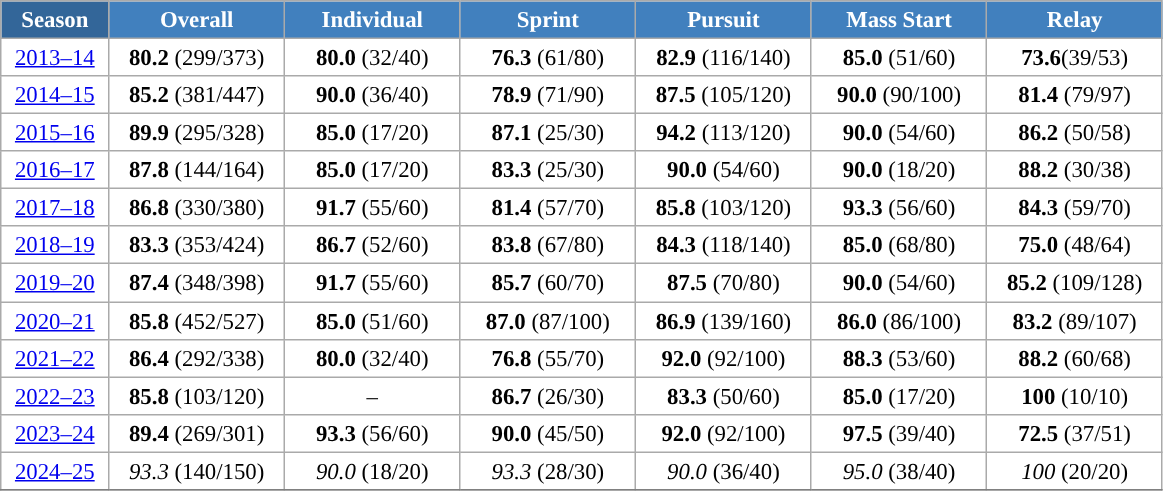<table class="wikitable" style="font-size:95%; text-align:center; border:grey solid 1px; border-collapse:collapse; background:#ffffff;">
<tr class="hintergrundfarbe5">
<td style="background-color:#369; color:white; width:65px"><strong>Season</strong></td>
<td style="background-color:#4180be; color:white; width:110px;"><strong>Overall</strong></td>
<td style="background-color:#4180be; color:white; width:110px;"><strong>Individual</strong></td>
<td style="background-color:#4180be; color:white; width:110px;"><strong>Sprint</strong></td>
<td style="background-color:#4180be; color:white; width:110px;"><strong>Pursuit</strong></td>
<td style="background-color:#4180be; color:white; width:110px;"><strong>Mass Start</strong></td>
<td style="background-color:#4180be; color:white; width:110px;"><strong>Relay</strong></td>
</tr>
<tr>
<td><a href='#'>2013–14</a></td>
<td><strong>80.2</strong> (299/373)</td>
<td><strong>80.0</strong> (32/40)</td>
<td><strong>76.3</strong> (61/80)</td>
<td><strong>82.9</strong> (116/140)</td>
<td><strong>85.0</strong> (51/60)</td>
<td><strong>73.6</strong>(39/53)</td>
</tr>
<tr>
<td><a href='#'>2014–15</a></td>
<td><strong>85.2</strong> (381/447)</td>
<td><strong>90.0</strong> (36/40)</td>
<td><strong>78.9</strong> (71/90)</td>
<td><strong>87.5</strong> (105/120)</td>
<td><strong>90.0</strong> (90/100)</td>
<td><strong>81.4</strong> (79/97)</td>
</tr>
<tr>
<td><a href='#'>2015–16</a></td>
<td><strong>89.9</strong> (295/328)</td>
<td><strong>85.0</strong> (17/20)</td>
<td><strong>87.1</strong> (25/30)</td>
<td><strong>94.2</strong> (113/120)</td>
<td><strong>90.0</strong> (54/60)</td>
<td><strong>86.2</strong> (50/58)</td>
</tr>
<tr>
<td><a href='#'>2016–17</a></td>
<td><strong>87.8</strong> (144/164)</td>
<td><strong>85.0</strong> (17/20)</td>
<td><strong>83.3</strong> (25/30)</td>
<td><strong>90.0</strong> (54/60)</td>
<td><strong>90.0</strong> (18/20)</td>
<td><strong>88.2</strong> (30/38)</td>
</tr>
<tr>
<td><a href='#'>2017–18</a></td>
<td><strong>86.8</strong> (330/380)</td>
<td><strong>91.7</strong> (55/60)</td>
<td><strong>81.4</strong> (57/70)</td>
<td><strong>85.8</strong> (103/120)</td>
<td><strong>93.3</strong> (56/60)</td>
<td><strong>84.3</strong> (59/70)</td>
</tr>
<tr>
<td><a href='#'>2018–19</a></td>
<td><strong>83.3</strong> (353/424)</td>
<td><strong>86.7</strong> (52/60)</td>
<td><strong>83.8</strong> (67/80)</td>
<td><strong>84.3</strong> (118/140)</td>
<td><strong>85.0</strong> (68/80)</td>
<td><strong>75.0</strong> (48/64)</td>
</tr>
<tr>
<td><a href='#'>2019–20</a></td>
<td><strong>87.4</strong> (348/398)</td>
<td><strong>91.7</strong> (55/60)</td>
<td><strong>85.7</strong> (60/70)</td>
<td><strong>87.5</strong> (70/80)</td>
<td><strong>90.0</strong> (54/60)</td>
<td><strong>85.2</strong> (109/128)</td>
</tr>
<tr>
<td><a href='#'>2020–21</a></td>
<td><strong>85.8</strong> (452/527)</td>
<td><strong>85.0</strong> (51/60)</td>
<td><strong>87.0</strong> (87/100)</td>
<td><strong>86.9</strong> (139/160)</td>
<td><strong>86.0</strong> (86/100)</td>
<td><strong>83.2</strong> (89/107)</td>
</tr>
<tr>
<td><a href='#'>2021–22</a></td>
<td><strong>86.4</strong> (292/338)</td>
<td><strong>80.0</strong> (32/40)</td>
<td><strong>76.8</strong> (55/70)</td>
<td><strong>92.0</strong> (92/100)</td>
<td><strong>88.3</strong> (53/60)</td>
<td><strong>88.2</strong> (60/68)</td>
</tr>
<tr>
<td><a href='#'>2022–23</a></td>
<td><strong>85.8</strong> (103/120)</td>
<td>–</td>
<td><strong>86.7</strong> (26/30)</td>
<td><strong>83.3</strong> (50/60)</td>
<td><strong>85.0</strong> (17/20)</td>
<td><strong>100</strong> (10/10)</td>
</tr>
<tr>
<td><a href='#'>2023–24</a></td>
<td><strong>89.4</strong> (269/301)</td>
<td><strong>93.3</strong> (56/60)</td>
<td><strong>90.0</strong> (45/50)</td>
<td><strong>92.0</strong> (92/100)</td>
<td><strong>97.5</strong> (39/40)</td>
<td><strong>72.5</strong> (37/51)</td>
</tr>
<tr>
<td><a href='#'>2024–25</a></td>
<td><em>93.3</em> (140/150)</td>
<td><em>90.0</em> (18/20)</td>
<td><em>93.3</em> (28/30)</td>
<td><em>90.0</em> (36/40)</td>
<td><em>95.0</em> (38/40)</td>
<td><em>100</em> (20/20)</td>
</tr>
<tr>
</tr>
</table>
